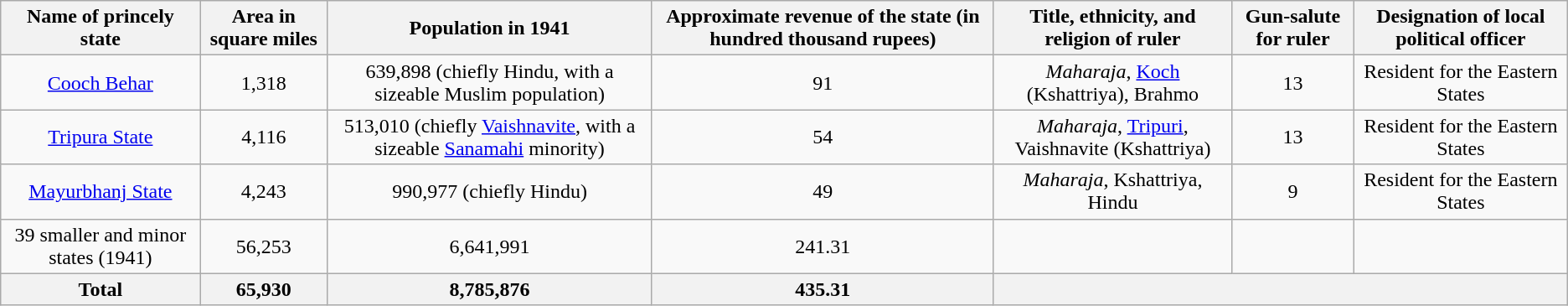<table class="wikitable">
<tr>
<th>Name of princely state</th>
<th>Area in square miles</th>
<th>Population in 1941</th>
<th>Approximate revenue of the state (in hundred thousand rupees)</th>
<th>Title, ethnicity, and religion of ruler</th>
<th>Gun-salute for ruler</th>
<th>Designation of local political officer</th>
</tr>
<tr>
<td align="center"><a href='#'>Cooch Behar</a></td>
<td align="center">1,318</td>
<td align="center">639,898 (chiefly Hindu, with a sizeable Muslim population)</td>
<td align="center">91</td>
<td align="center"><em>Maharaja</em>, <a href='#'>Koch</a> (Kshattriya), Brahmo</td>
<td align="center">13</td>
<td align="center">Resident for the Eastern States</td>
</tr>
<tr>
<td align="center"><a href='#'>Tripura State</a></td>
<td align="center">4,116</td>
<td align="center">513,010 (chiefly <a href='#'>Vaishnavite</a>, with a sizeable <a href='#'>Sanamahi</a> minority)</td>
<td align="center">54</td>
<td align="center"><em>Maharaja</em>, <a href='#'>Tripuri</a>, Vaishnavite (Kshattriya)</td>
<td align="center">13</td>
<td align="center">Resident for the Eastern States</td>
</tr>
<tr>
<td align="center"><a href='#'>Mayurbhanj State</a></td>
<td align="center">4,243</td>
<td align="center">990,977 (chiefly Hindu)</td>
<td align="center">49</td>
<td align="center"><em>Maharaja</em>, Kshattriya, Hindu</td>
<td align="center">9</td>
<td align="center">Resident for the Eastern States</td>
</tr>
<tr>
<td align="center">39 smaller and minor states (1941)</td>
<td align="center">56,253</td>
<td align="center">6,641,991</td>
<td align="center">241.31</td>
<td align="center"></td>
<td align="center"></td>
<td align="center"></td>
</tr>
<tr>
<th>Total</th>
<th>65,930</th>
<th>8,785,876</th>
<th>435.31</th>
<th colspan="3"></th>
</tr>
</table>
